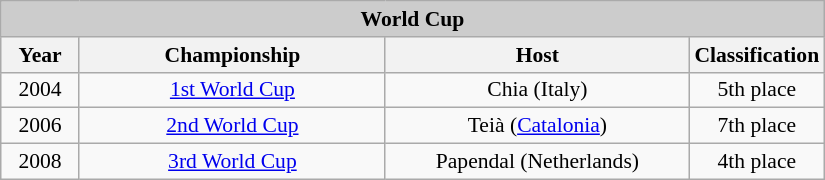<table class="wikitable" style=font-size:90% width=550>
<tr align=center style="background:#cccccc;">
<td colspan=4><strong>World Cup</strong></td>
</tr>
<tr align=center style="background:#eeeeee;">
<th width=10%>Year</th>
<th width=40%>Championship</th>
<th width=40%>Host</th>
<th width=10%>Classification</th>
</tr>
<tr align=center>
<td>2004</td>
<td><a href='#'>1st World Cup</a></td>
<td>Chia (Italy)</td>
<td>5th place</td>
</tr>
<tr align=center>
<td>2006</td>
<td><a href='#'>2nd World Cup</a></td>
<td>Teià (<a href='#'>Catalonia</a>)</td>
<td>7th place</td>
</tr>
<tr align=center>
<td>2008</td>
<td><a href='#'>3rd World Cup</a></td>
<td>Papendal (Netherlands)</td>
<td>4th place</td>
</tr>
</table>
